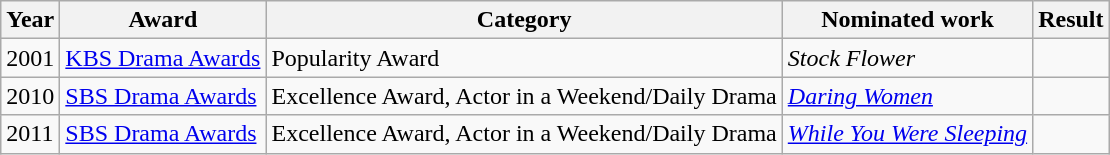<table class="wikitable">
<tr>
<th width=10>Year</th>
<th>Award</th>
<th>Category</th>
<th>Nominated work</th>
<th>Result</th>
</tr>
<tr>
<td>2001</td>
<td><a href='#'>KBS Drama Awards</a></td>
<td>Popularity Award</td>
<td><em>Stock Flower</em></td>
<td></td>
</tr>
<tr>
<td>2010</td>
<td><a href='#'>SBS Drama Awards</a></td>
<td>Excellence Award, Actor in a Weekend/Daily Drama</td>
<td><em><a href='#'>Daring Women</a></em></td>
<td></td>
</tr>
<tr>
<td>2011</td>
<td><a href='#'>SBS Drama Awards</a></td>
<td>Excellence Award, Actor in a Weekend/Daily Drama</td>
<td><em><a href='#'>While You Were Sleeping</a></em></td>
<td></td>
</tr>
</table>
